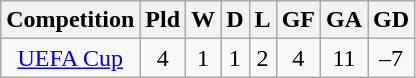<table class="wikitable" style="text-align: center;">
<tr>
<th>Competition</th>
<th>Pld</th>
<th>W</th>
<th>D</th>
<th>L</th>
<th>GF</th>
<th>GA</th>
<th>GD</th>
</tr>
<tr>
<td><a href='#'>UEFA Cup</a></td>
<td>4</td>
<td>1</td>
<td>1</td>
<td>2</td>
<td>4</td>
<td>11</td>
<td>–7</td>
</tr>
</table>
